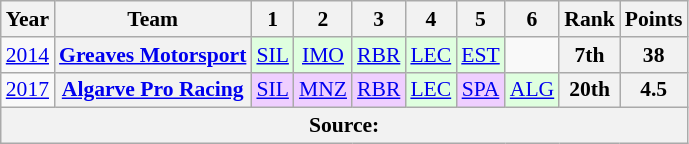<table class="wikitable" style="text-align:center; font-size:90%">
<tr>
<th>Year</th>
<th>Team</th>
<th>1</th>
<th>2</th>
<th>3</th>
<th>4</th>
<th>5</th>
<th>6</th>
<th>Rank</th>
<th>Points</th>
</tr>
<tr>
<td><a href='#'>2014</a></td>
<th><a href='#'>Greaves Motorsport</a></th>
<td style="background-color:#DFFFDF;"><a href='#'>SIL</a><br></td>
<td style="background-color:#DFFFDF;"><a href='#'>IMO</a><br></td>
<td style="background-color:#DFFFDF;"><a href='#'>RBR</a><br></td>
<td style="background-color:#DFFFDF;"><a href='#'>LEC</a><br></td>
<td style="background-color:#DFFFDF;"><a href='#'>EST</a><br></td>
<td></td>
<th>7th</th>
<th>38</th>
</tr>
<tr>
<td><a href='#'>2017</a></td>
<th><a href='#'>Algarve Pro Racing</a></th>
<td style="background-color:#EFCFFF;;"><a href='#'>SIL</a><br></td>
<td style="background-color:#EFCFFF;"><a href='#'>MNZ</a><br></td>
<td style="background-color:#EFCFFF;"><a href='#'>RBR</a><br></td>
<td style="background-color:#DFFFDF;"><a href='#'>LEC</a><br></td>
<td style="background-color:#EFCFFF;"><a href='#'>SPA</a><br></td>
<td style="background-color:#DFFFDF;"><a href='#'>ALG</a><br></td>
<th>20th</th>
<th>4.5</th>
</tr>
<tr>
<th colspan="10">Source:</th>
</tr>
</table>
